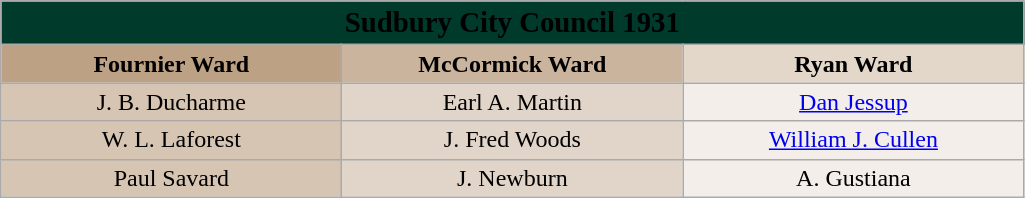<table class="wikitable">
<tr>
<td style= "text-align:center; width: 660px;" colspan="3" bgcolor=003A2A><span><big><strong>Sudbury City Council 1931</strong></big></span></td>
</tr>
<tr>
<td style="text-align:center; width: 220px;" bgcolor= BDA185><strong>Fournier Ward</strong></td>
<td style="text-align:center; width: 220px;" bgcolor= CAB49E><strong>McCormick Ward</strong></td>
<td style="text-align:center; width: 220px;" bgcolor= E3D7CA><strong>Ryan Ward</strong></td>
</tr>
<tr>
<td style="text-align:center;" bgcolor= D7C5B3>J. B. Ducharme</td>
<td style="text-align:center;" bgcolor= E1D5C9>Earl A. Martin</td>
<td style="text-align:center;" bgcolor= F3EEE9><a href='#'>Dan Jessup</a></td>
</tr>
<tr>
<td style="text-align:center;" bgcolor= D7C5B3>W. L. Laforest</td>
<td style="text-align:center;" bgcolor= E1D5C9>J. Fred Woods</td>
<td style="text-align:center;" bgcolor= F3EEE9><a href='#'>William J. Cullen</a></td>
</tr>
<tr>
<td style="text-align:center;" bgcolor= D7C5B3>Paul Savard</td>
<td style="text-align:center;" bgcolor= E1D5C9>J. Newburn</td>
<td style="text-align:center;" bgcolor= F3EEE9>A. Gustiana</td>
</tr>
</table>
